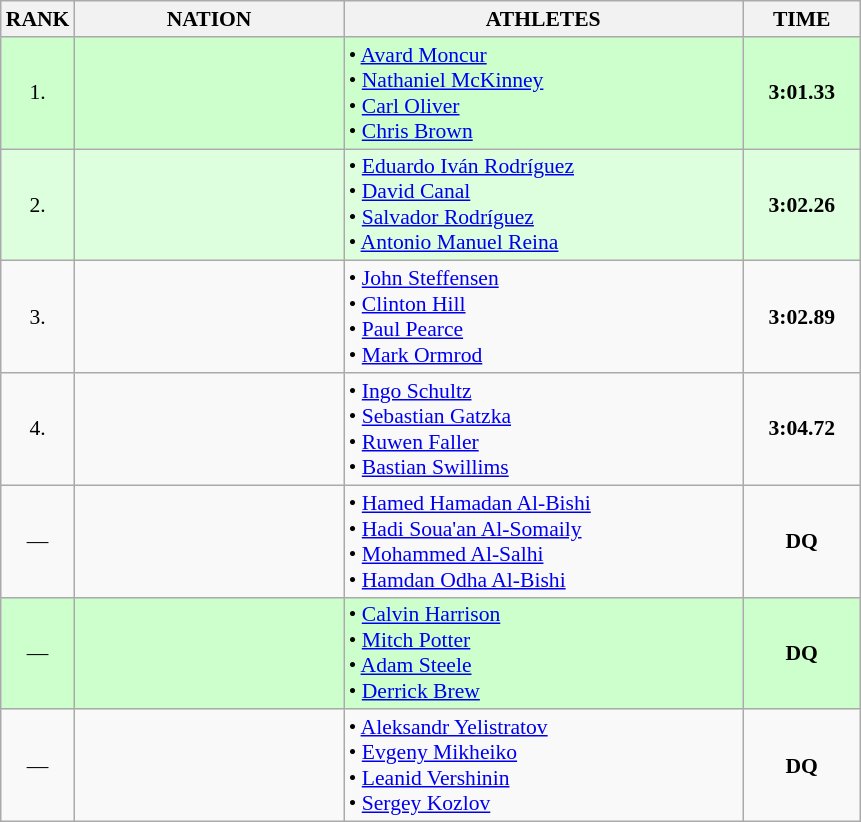<table class="wikitable" style="border-collapse: collapse; font-size: 90%;">
<tr>
<th>RANK</th>
<th style="width: 12em">NATION</th>
<th style="width: 18em">ATHLETES</th>
<th style="width: 5em">TIME</th>
</tr>
<tr style="background:#ccffcc;">
<td align="center">1.</td>
<td align="center"></td>
<td>• <a href='#'>Avard Moncur</a><br>• <a href='#'>Nathaniel McKinney</a><br>• <a href='#'>Carl Oliver</a><br>• <a href='#'>Chris Brown</a></td>
<td align="center"><strong>3:01.33</strong></td>
</tr>
<tr style="background:#ddffdd;">
<td align="center">2.</td>
<td align="center"></td>
<td>• <a href='#'>Eduardo Iván Rodríguez</a><br>• <a href='#'>David Canal</a><br>• <a href='#'>Salvador Rodríguez</a><br>• <a href='#'>Antonio Manuel Reina</a></td>
<td align="center"><strong>3:02.26</strong></td>
</tr>
<tr>
<td align="center">3.</td>
<td align="center"></td>
<td>• <a href='#'>John Steffensen</a><br>• <a href='#'>Clinton Hill</a><br>• <a href='#'>Paul Pearce</a><br>• <a href='#'>Mark Ormrod</a></td>
<td align="center"><strong>3:02.89</strong></td>
</tr>
<tr>
<td align="center">4.</td>
<td align="center"></td>
<td>• <a href='#'>Ingo Schultz</a><br>• <a href='#'>Sebastian Gatzka</a><br>• <a href='#'>Ruwen Faller</a><br>• <a href='#'>Bastian Swillims</a></td>
<td align="center"><strong>3:04.72</strong></td>
</tr>
<tr>
<td align="center">—</td>
<td align="center"></td>
<td>• <a href='#'>Hamed Hamadan Al-Bishi</a><br>• <a href='#'>Hadi Soua'an Al-Somaily</a><br>• <a href='#'>Mohammed Al-Salhi</a><br>• <a href='#'>Hamdan Odha Al-Bishi</a></td>
<td align="center"><strong>DQ</strong></td>
</tr>
<tr style="background:#ccffcc;">
<td align="center">—</td>
<td align="center"></td>
<td>• <a href='#'>Calvin Harrison</a><br>• <a href='#'>Mitch Potter</a><br>• <a href='#'>Adam Steele</a><br>• <a href='#'>Derrick Brew</a></td>
<td align="center"><strong>DQ</strong></td>
</tr>
<tr>
<td align="center">—</td>
<td align="center"></td>
<td>• <a href='#'>Aleksandr Yelistratov</a><br>• <a href='#'>Evgeny Mikheiko</a><br>• <a href='#'>Leanid Vershinin</a><br>• <a href='#'>Sergey Kozlov</a></td>
<td align="center"><strong>DQ</strong></td>
</tr>
</table>
